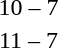<table style="text-align:center">
<tr>
<th width=200></th>
<th width=100></th>
<th width=200></th>
</tr>
<tr>
<td align=right><strong></strong></td>
<td>10 – 7</td>
<td align=left></td>
</tr>
<tr>
<td align=right><strong></strong></td>
<td>11 – 7</td>
<td align=left></td>
</tr>
</table>
